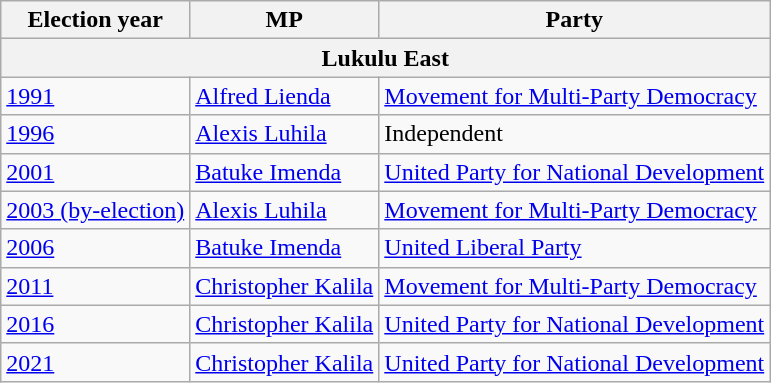<table class="wikitable">
<tr>
<th>Election year</th>
<th>MP</th>
<th>Party</th>
</tr>
<tr>
<th colspan="3">Lukulu East</th>
</tr>
<tr>
<td><a href='#'>1991</a></td>
<td><a href='#'>Alfred Lienda</a></td>
<td><a href='#'>Movement for Multi-Party Democracy</a></td>
</tr>
<tr>
<td><a href='#'>1996</a></td>
<td><a href='#'>Alexis Luhila</a></td>
<td>Independent</td>
</tr>
<tr>
<td><a href='#'>2001</a></td>
<td><a href='#'>Batuke Imenda</a></td>
<td><a href='#'>United Party for National Development</a></td>
</tr>
<tr>
<td><a href='#'>2003 (by-election)</a></td>
<td><a href='#'>Alexis Luhila</a></td>
<td><a href='#'>Movement for Multi-Party Democracy</a></td>
</tr>
<tr>
<td><a href='#'>2006</a></td>
<td><a href='#'>Batuke Imenda</a></td>
<td><a href='#'>United Liberal Party</a></td>
</tr>
<tr>
<td><a href='#'>2011</a></td>
<td><a href='#'>Christopher Kalila</a></td>
<td><a href='#'>Movement for Multi-Party Democracy</a></td>
</tr>
<tr>
<td><a href='#'>2016</a></td>
<td><a href='#'>Christopher Kalila</a></td>
<td><a href='#'>United Party for National Development</a></td>
</tr>
<tr>
<td><a href='#'>2021</a></td>
<td><a href='#'>Christopher Kalila</a></td>
<td><a href='#'>United Party for National Development</a></td>
</tr>
</table>
